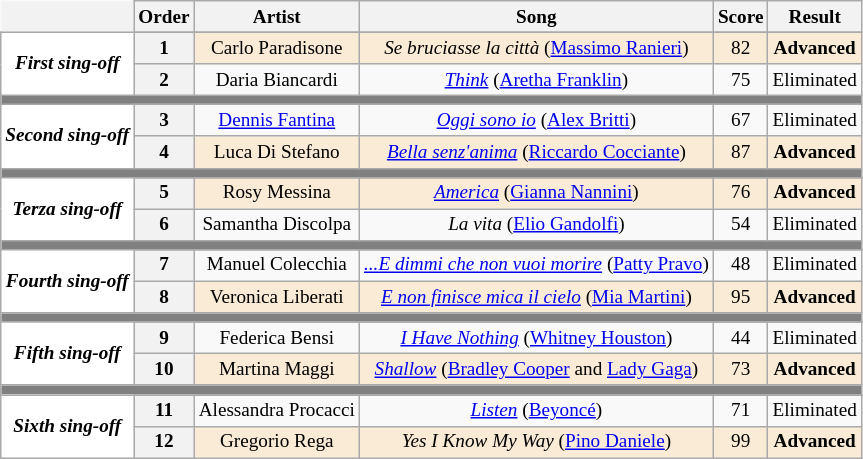<table class="wikitable" style="border: none; text-align:center; font-size:80%">
<tr>
<th style="border: none;"></th>
<th>Order</th>
<th>Artist</th>
<th>Song</th>
<th>Score</th>
<th>Result</th>
</tr>
<tr>
<th style="background:#FFFFFF; text-align:center" rowspan="3"><em>First sing-off</em></th>
</tr>
<tr bgcolor=#FAEBD7>
<th scope=col>1</th>
<td>Carlo Paradisone</td>
<td><em>Se bruciasse la città</em> (<a href='#'>Massimo Ranieri</a>)</td>
<td>82</td>
<td><strong>Advanced</strong></td>
</tr>
<tr>
<th scope=col>2</th>
<td>Daria Biancardi</td>
<td><em><a href='#'>Think</a></em> (<a href='#'>Aretha Franklin</a>)</td>
<td>75</td>
<td>Eliminated</td>
</tr>
<tr>
<td colspan="8" bgcolor="gray"></td>
</tr>
<tr>
<th style="background:#FFFFFF; text-align:center" rowspan="3"><em>Second sing-off</em></th>
</tr>
<tr>
<th scope=col>3</th>
<td><a href='#'>Dennis Fantina</a></td>
<td><em><a href='#'>Oggi sono io</a></em> (<a href='#'>Alex Britti</a>)</td>
<td>67</td>
<td>Eliminated</td>
</tr>
<tr bgcolor=#FAEBD7>
<th scope=col>4</th>
<td>Luca Di Stefano</td>
<td><em><a href='#'>Bella senz'anima</a></em> (<a href='#'>Riccardo Cocciante</a>)</td>
<td>87</td>
<td><strong>Advanced</strong></td>
</tr>
<tr>
<td colspan="8" bgcolor="gray"></td>
</tr>
<tr>
<th style="background:#FFFFFF; text-align:center" rowspan="3"><em>Terza sing-off</em></th>
</tr>
<tr bgcolor=#FAEBD7>
<th scope=col>5</th>
<td>Rosy Messina</td>
<td><em><a href='#'>America</a></em> (<a href='#'>Gianna Nannini</a>)</td>
<td>76</td>
<td><strong>Advanced</strong></td>
</tr>
<tr>
<th scope=col>6</th>
<td>Samantha Discolpa</td>
<td><em>La vita</em> (<a href='#'>Elio Gandolfi</a>)</td>
<td>54</td>
<td>Eliminated</td>
</tr>
<tr>
<td colspan="8" bgcolor="gray"></td>
</tr>
<tr>
<th style="background:#FFFFFF; text-align:center" rowspan="3"><em>Fourth sing-off</em></th>
</tr>
<tr>
<th scope=col>7</th>
<td>Manuel Colecchia</td>
<td><em><a href='#'>...E dimmi che non vuoi morire</a></em> (<a href='#'>Patty Pravo</a>)</td>
<td>48</td>
<td>Eliminated</td>
</tr>
<tr bgcolor=#FAEBD7>
<th scope=col>8</th>
<td>Veronica Liberati</td>
<td><em><a href='#'>E non finisce mica il cielo</a></em> (<a href='#'>Mia Martini</a>)</td>
<td>95</td>
<td><strong>Advanced</strong></td>
</tr>
<tr>
<td colspan="8" bgcolor="gray"></td>
</tr>
<tr>
<th style="background:#FFFFFF; text-align:center" rowspan="3"><em>Fifth sing-off</em></th>
</tr>
<tr>
<th scope=col>9</th>
<td>Federica Bensi</td>
<td><em><a href='#'>I Have Nothing</a></em> (<a href='#'>Whitney Houston</a>)</td>
<td>44</td>
<td>Eliminated</td>
</tr>
<tr bgcolor=#FAEBD7>
<th scope=col>10</th>
<td>Martina Maggi</td>
<td><em><a href='#'>Shallow</a></em> (<a href='#'>Bradley Cooper</a> and <a href='#'>Lady Gaga</a>)</td>
<td>73</td>
<td><strong>Advanced</strong></td>
</tr>
<tr>
<td colspan="8" bgcolor="gray"></td>
</tr>
<tr>
<th style="background:#FFFFFF; text-align:center" rowspan="3"><em>Sixth sing-off</em></th>
</tr>
<tr>
<th scope=col>11</th>
<td>Alessandra Procacci</td>
<td><em><a href='#'>Listen</a></em> (<a href='#'>Beyoncé</a>)</td>
<td>71</td>
<td>Eliminated</td>
</tr>
<tr bgcolor=#FAEBD7>
<th scope=col>12</th>
<td>Gregorio Rega</td>
<td><em>Yes I Know My Way</em> (<a href='#'>Pino Daniele</a>)</td>
<td>99</td>
<td><strong>Advanced</strong></td>
</tr>
</table>
